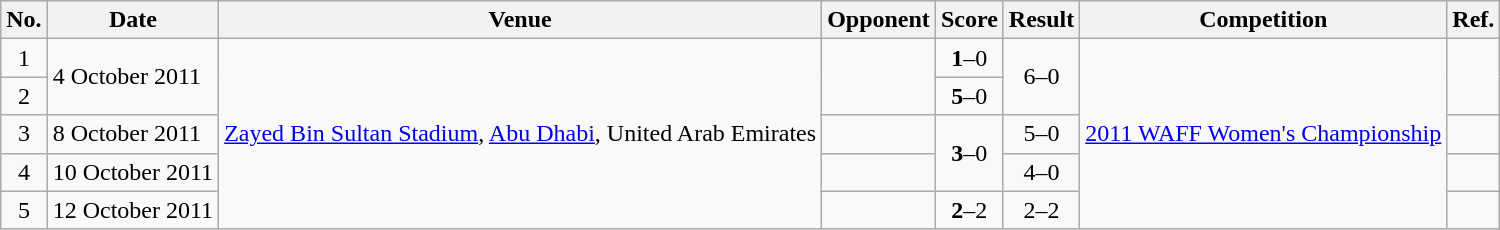<table class="wikitable">
<tr>
<th>No.</th>
<th>Date</th>
<th>Venue</th>
<th>Opponent</th>
<th>Score</th>
<th>Result</th>
<th>Competition</th>
<th>Ref.</th>
</tr>
<tr>
<td style="text-align:center;">1</td>
<td rowspan=2>4 October 2011</td>
<td rowspan=5><a href='#'>Zayed Bin Sultan Stadium</a>, <a href='#'>Abu Dhabi</a>, United Arab Emirates</td>
<td rowspan=2></td>
<td style="text-align:center;"><strong>1</strong>–0</td>
<td rowspan=2 style="text-align:center;">6–0</td>
<td rowspan=5><a href='#'>2011 WAFF Women's Championship</a></td>
<td rowspan=2></td>
</tr>
<tr style="text-align:center;">
<td>2</td>
<td><strong>5</strong>–0</td>
</tr>
<tr>
<td style="text-align:center;">3</td>
<td>8 October 2011</td>
<td></td>
<td rowspan=2 style="text-align:center;"><strong>3</strong>–0</td>
<td style="text-align:center;">5–0</td>
<td></td>
</tr>
<tr>
<td style="text-align:center;">4</td>
<td>10 October 2011</td>
<td></td>
<td style="text-align:center;">4–0</td>
<td></td>
</tr>
<tr>
<td style="text-align:center;">5</td>
<td>12 October 2011</td>
<td></td>
<td style="text-align:center;"><strong>2</strong>–2</td>
<td style="text-align:center;">2–2</td>
<td></td>
</tr>
</table>
